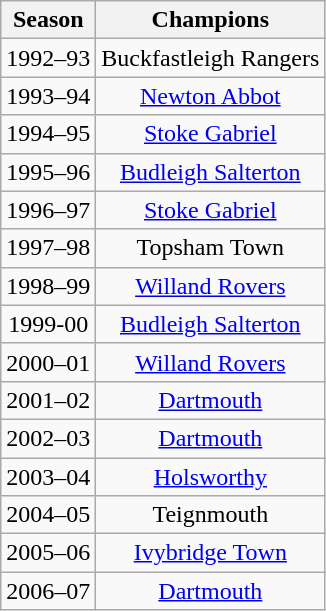<table class=wikitable style=text-align:center>
<tr>
<th>Season</th>
<th>Champions</th>
</tr>
<tr>
<td>1992–93</td>
<td>Buckfastleigh Rangers</td>
</tr>
<tr>
<td>1993–94</td>
<td><a href='#'>Newton Abbot</a></td>
</tr>
<tr>
<td>1994–95</td>
<td><a href='#'>Stoke Gabriel</a></td>
</tr>
<tr>
<td>1995–96</td>
<td><a href='#'>Budleigh Salterton</a></td>
</tr>
<tr>
<td>1996–97</td>
<td><a href='#'>Stoke Gabriel</a></td>
</tr>
<tr>
<td>1997–98</td>
<td>Topsham Town</td>
</tr>
<tr>
<td>1998–99</td>
<td><a href='#'>Willand Rovers</a></td>
</tr>
<tr>
<td>1999-00</td>
<td><a href='#'>Budleigh Salterton</a></td>
</tr>
<tr>
<td>2000–01</td>
<td><a href='#'>Willand Rovers</a></td>
</tr>
<tr>
<td>2001–02</td>
<td><a href='#'>Dartmouth</a></td>
</tr>
<tr>
<td>2002–03</td>
<td><a href='#'>Dartmouth</a></td>
</tr>
<tr>
<td>2003–04</td>
<td><a href='#'>Holsworthy</a></td>
</tr>
<tr>
<td>2004–05</td>
<td>Teignmouth</td>
</tr>
<tr>
<td>2005–06</td>
<td><a href='#'>Ivybridge Town</a></td>
</tr>
<tr>
<td>2006–07</td>
<td><a href='#'>Dartmouth</a></td>
</tr>
</table>
